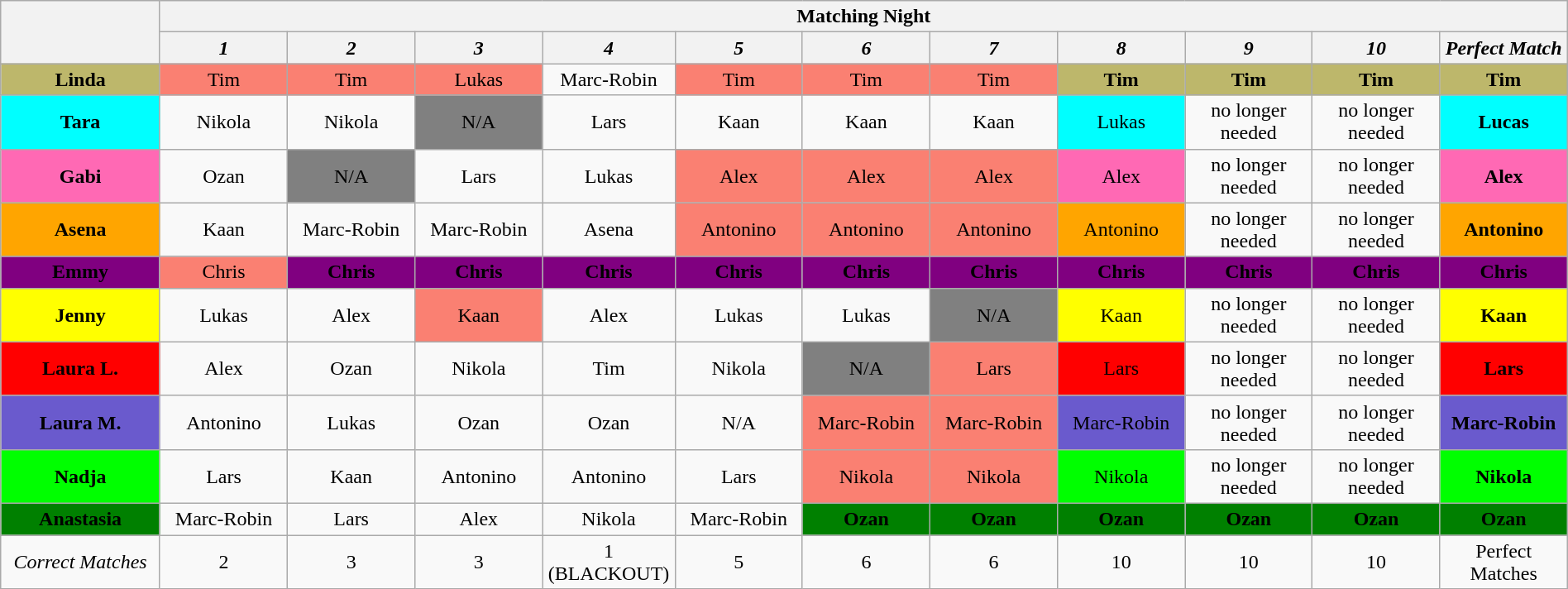<table class="wikitable nowrap" style="text-align:center; width:100%;">
<tr>
<th rowspan="2" style="width:10%;"></th>
<th colspan="11" style="text-align:center;">Matching Night</th>
</tr>
<tr>
<th style="text-align:center; width:8%;"><em>1</em></th>
<th style="text-align:center; width:8%;"><em>2</em></th>
<th style="text-align:center; width:8%;"><em>3</em></th>
<th style="text-align:center; width:8%;"><em>4</em></th>
<th style="text-align:center; width:8%;"><em>5</em></th>
<th style="text-align:center; width:8%;"><em>6</em></th>
<th style="text-align:center; width:8%;"><em>7</em></th>
<th style="text-align:center; width:8%;"><em>8</em></th>
<th style="text-align:center; width:8%;"><em>9</em></th>
<th style="text-align:center; width:8%;"><em>10</em></th>
<th style="text-align:center; width:8%;"><em>Perfect Match</em></th>
</tr>
<tr>
<td style="background:darkkhaki"><strong>Linda</strong></td>
<td style="background:salmon">Tim</td>
<td style="background:salmon">Tim</td>
<td style="background:salmon">Lukas</td>
<td>Marc-Robin</td>
<td style="background:salmon">Tim</td>
<td style="background:salmon">Tim</td>
<td style="background:salmon">Tim</td>
<td style="background:darkkhaki"><strong>Tim</strong></td>
<td style="background:darkkhaki"><strong>Tim</strong></td>
<td style="background:darkkhaki"><strong>Tim</strong></td>
<td style="background:darkkhaki"><strong>Tim</strong></td>
</tr>
<tr>
<td style="background:aqua"><strong>Tara</strong></td>
<td>Nikola</td>
<td>Nikola</td>
<td style="background:gray">N/A</td>
<td>Lars</td>
<td>Kaan</td>
<td>Kaan</td>
<td>Kaan</td>
<td style="background:aqua">Lukas</td>
<td>no longer needed</td>
<td>no longer needed</td>
<td style="background:aqua"><strong>Lucas</strong></td>
</tr>
<tr>
<td style="background:hotpink"><strong>Gabi</strong></td>
<td>Ozan</td>
<td style="background:gray">N/A</td>
<td>Lars</td>
<td>Lukas</td>
<td style="background:salmon">Alex</td>
<td style="background:salmon">Alex</td>
<td style="background:salmon">Alex</td>
<td style="background:hotpink">Alex</td>
<td>no longer needed</td>
<td>no longer needed</td>
<td style="background:hotpink"><strong>Alex</strong></td>
</tr>
<tr>
<td style="background:orange"><strong>Asena</strong></td>
<td>Kaan</td>
<td>Marc-Robin</td>
<td>Marc-Robin</td>
<td>Asena</td>
<td style="background:salmon">Antonino</td>
<td style="background:salmon">Antonino</td>
<td style="background:salmon">Antonino</td>
<td style="background:orange">Antonino</td>
<td>no longer needed</td>
<td>no longer needed</td>
<td style="background:orange"><strong>Antonino</strong></td>
</tr>
<tr>
<td style="background:purple"><strong>Emmy</strong></td>
<td style="background:salmon">Chris</td>
<td style="background:purple"><strong>Chris</strong></td>
<td style="background:purple"><strong>Chris</strong></td>
<td style="background:purple"><strong>Chris</strong></td>
<td style="background:purple"><strong>Chris</strong></td>
<td style="background:purple"><strong>Chris</strong></td>
<td style="background:purple"><strong>Chris</strong></td>
<td style="background:purple"><strong>Chris</strong></td>
<td style="background:purple"><strong>Chris</strong></td>
<td style="background:purple"><strong>Chris</strong></td>
<td style="background:purple"><strong>Chris</strong></td>
</tr>
<tr>
<td style="background:yellow"><strong>Jenny</strong></td>
<td>Lukas</td>
<td>Alex</td>
<td style="background:salmon">Kaan</td>
<td>Alex</td>
<td>Lukas</td>
<td>Lukas</td>
<td style="background:grey">N/A</td>
<td style="background:yellow">Kaan</td>
<td>no longer needed</td>
<td>no longer needed</td>
<td style="background:yellow"><strong>Kaan</strong></td>
</tr>
<tr>
<td style="background:red"><strong>Laura L.</strong></td>
<td>Alex</td>
<td>Ozan</td>
<td>Nikola</td>
<td>Tim</td>
<td>Nikola</td>
<td style="background:grey">N/A</td>
<td style="background:salmon">Lars</td>
<td style="background:red">Lars</td>
<td>no longer needed</td>
<td>no longer needed</td>
<td style="background:red"><strong>Lars</strong></td>
</tr>
<tr>
<td style="background:slateblue"><strong>Laura M.</strong></td>
<td>Antonino</td>
<td>Lukas</td>
<td>Ozan</td>
<td>Ozan</td>
<td style=background:grey">N/A</td>
<td style="background:salmon">Marc-Robin</td>
<td style="background:salmon">Marc-Robin</td>
<td style="background:slateblue">Marc-Robin</td>
<td>no longer needed</td>
<td>no longer needed</td>
<td style="background:slateblue"><strong>Marc-Robin</strong></td>
</tr>
<tr>
<td style="background:lime"><strong>Nadja</strong></td>
<td>Lars</td>
<td>Kaan</td>
<td>Antonino</td>
<td>Antonino</td>
<td>Lars</td>
<td style="background:salmon">Nikola</td>
<td style="background:salmon">Nikola</td>
<td style="background:lime">Nikola</td>
<td>no longer needed</td>
<td>no longer needed</td>
<td style="background:lime"><strong>Nikola</strong></td>
</tr>
<tr>
<td style="background:green"><strong>Anastasia</strong></td>
<td>Marc-Robin</td>
<td>Lars</td>
<td>Alex</td>
<td>Nikola</td>
<td>Marc-Robin</td>
<td style="background:green"><strong>Ozan</strong></td>
<td style="background:green"><strong>Ozan</strong></td>
<td style="background:green"><strong>Ozan</strong></td>
<td style="background:green"><strong>Ozan</strong></td>
<td style="background:green"><strong>Ozan</strong></td>
<td style="background:green"><strong>Ozan</strong></td>
</tr>
<tr>
<td><em>Correct Matches</em></td>
<td>2</td>
<td>3</td>
<td>3</td>
<td>1 (BLACKOUT)</td>
<td>5</td>
<td>6</td>
<td>6</td>
<td>10</td>
<td>10</td>
<td>10</td>
<td>Perfect Matches</td>
</tr>
</table>
